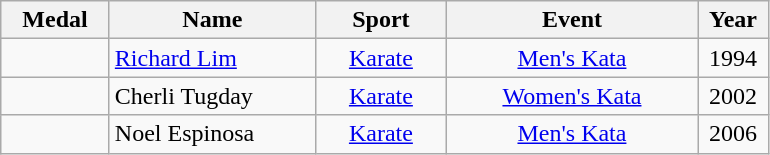<table class="wikitable"  style="font-size:100%;  text-align:center;">
<tr>
<th width="65">Medal</th>
<th width="130">Name</th>
<th width="80">Sport</th>
<th width="160">Event</th>
<th width="40">Year</th>
</tr>
<tr>
<td></td>
<td align=left><a href='#'>Richard Lim</a></td>
<td><a href='#'>Karate</a></td>
<td><a href='#'>Men's Kata</a></td>
<td>1994</td>
</tr>
<tr>
<td></td>
<td align=left>Cherli Tugday</td>
<td><a href='#'>Karate</a></td>
<td><a href='#'>Women's Kata</a></td>
<td>2002</td>
</tr>
<tr>
<td></td>
<td align=left>Noel Espinosa</td>
<td><a href='#'>Karate</a></td>
<td><a href='#'>Men's Kata</a></td>
<td>2006</td>
</tr>
</table>
